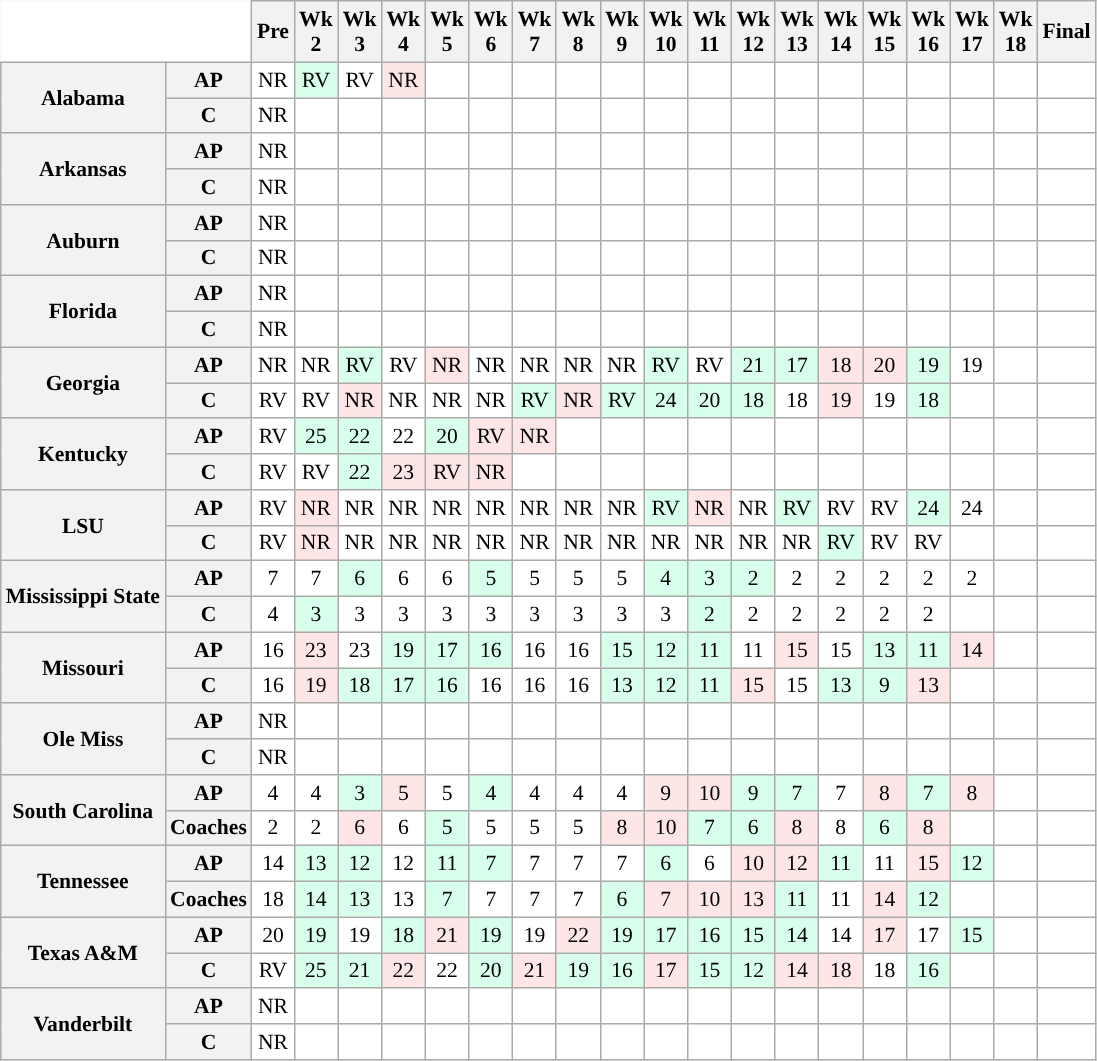<table class="wikitable" style="white-space:nowrap;font-size:90%;">
<tr>
<th colspan=2 style="background:white; border-top-style:hidden; border-left-style:hidden;"> </th>
<th>Pre</th>
<th>Wk<br>2</th>
<th>Wk<br>3</th>
<th>Wk<br>4</th>
<th>Wk<br>5</th>
<th>Wk<br>6</th>
<th>Wk<br>7</th>
<th>Wk<br>8</th>
<th>Wk<br>9</th>
<th>Wk<br>10</th>
<th>Wk<br>11</th>
<th>Wk<br>12</th>
<th>Wk<br>13</th>
<th>Wk<br>14</th>
<th>Wk<br>15</th>
<th>Wk<br>16</th>
<th>Wk<br>17</th>
<th>Wk<br>18</th>
<th>Final</th>
</tr>
<tr style="text-align:center;">
<th rowspan=2>Alabama</th>
<th>AP</th>
<td style="background:#FFF;">NR</td>
<td style="background:#D8FFEB;">RV</td>
<td style="background:#FFF;">RV</td>
<td style="background:#FFE6E6;">NR</td>
<td style="background:#FFF;"></td>
<td style="background:#FFF;"></td>
<td style="background:#FFF;"></td>
<td style="background:#FFF;"></td>
<td style="background:#FFF;"></td>
<td style="background:#FFF;"></td>
<td style="background:#FFF;"></td>
<td style="background:#FFF;"></td>
<td style="background:#FFF;"></td>
<td style="background:#FFF;"></td>
<td style="background:#FFF;"></td>
<td style="background:#FFF;"></td>
<td style="background:#FFF;"></td>
<td style="background:#FFF;"></td>
<td style="background:#FFF;"></td>
</tr>
<tr style="text-align:center;">
<th>C</th>
<td style="background:#FFF;">NR</td>
<td style="background:#FFF;"></td>
<td style="background:#FFF;"></td>
<td style="background:#FFF;"></td>
<td style="background:#FFF;"></td>
<td style="background:#FFF;"></td>
<td style="background:#FFF;"></td>
<td style="background:#FFF;"></td>
<td style="background:#FFF;"></td>
<td style="background:#FFF;"></td>
<td style="background:#FFF;"></td>
<td style="background:#FFF;"></td>
<td style="background:#FFF;"></td>
<td style="background:#FFF;"></td>
<td style="background:#FFF;"></td>
<td style="background:#FFF;"></td>
<td style="background:#FFF;"></td>
<td style="background:#FFF;"></td>
<td style="background:#FFF;"></td>
</tr>
<tr style="text-align:center;">
<th rowspan=2>Arkansas</th>
<th>AP</th>
<td style="background:#FFF;">NR</td>
<td style="background:#FFF;"></td>
<td style="background:#FFF;"></td>
<td style="background:#FFF;"></td>
<td style="background:#FFF;"></td>
<td style="background:#FFF;"></td>
<td style="background:#FFF;"></td>
<td style="background:#FFF;"></td>
<td style="background:#FFF;"></td>
<td style="background:#FFF;"></td>
<td style="background:#FFF;"></td>
<td style="background:#FFF;"></td>
<td style="background:#FFF;"></td>
<td style="background:#FFF;"></td>
<td style="background:#FFF;"></td>
<td style="background:#FFF;"></td>
<td style="background:#FFF;"></td>
<td style="background:#FFF;"></td>
<td style="background:#FFF;"></td>
</tr>
<tr style="text-align:center;">
<th>C</th>
<td style="background:#FFF;">NR</td>
<td style="background:#FFF;"></td>
<td style="background:#FFF;"></td>
<td style="background:#FFF;"></td>
<td style="background:#FFF;"></td>
<td style="background:#FFF;"></td>
<td style="background:#FFF;"></td>
<td style="background:#FFF;"></td>
<td style="background:#FFF;"></td>
<td style="background:#FFF;"></td>
<td style="background:#FFF;"></td>
<td style="background:#FFF;"></td>
<td style="background:#FFF;"></td>
<td style="background:#FFF;"></td>
<td style="background:#FFF;"></td>
<td style="background:#FFF;"></td>
<td style="background:#FFF;"></td>
<td style="background:#FFF;"></td>
<td style="background:#FFF;"></td>
</tr>
<tr style="text-align:center;">
<th rowspan=2>Auburn</th>
<th>AP</th>
<td style="background:#FFF;">NR</td>
<td style="background:#FFF;"></td>
<td style="background:#FFF;"></td>
<td style="background:#FFF;"></td>
<td style="background:#FFF;"></td>
<td style="background:#FFF;"></td>
<td style="background:#FFF;"></td>
<td style="background:#FFF;"></td>
<td style="background:#FFF;"></td>
<td style="background:#FFF;"></td>
<td style="background:#FFF;"></td>
<td style="background:#FFF;"></td>
<td style="background:#FFF;"></td>
<td style="background:#FFF;"></td>
<td style="background:#FFF;"></td>
<td style="background:#FFF;"></td>
<td style="background:#FFF;"></td>
<td style="background:#FFF;"></td>
<td style="background:#FFF;"></td>
</tr>
<tr style="text-align:center;">
<th>C</th>
<td style="background:#FFF;">NR</td>
<td style="background:#FFF;"></td>
<td style="background:#FFF;"></td>
<td style="background:#FFF;"></td>
<td style="background:#FFF;"></td>
<td style="background:#FFF;"></td>
<td style="background:#FFF;"></td>
<td style="background:#FFF;"></td>
<td style="background:#FFF;"></td>
<td style="background:#FFF;"></td>
<td style="background:#FFF;"></td>
<td style="background:#FFF;"></td>
<td style="background:#FFF;"></td>
<td style="background:#FFF;"></td>
<td style="background:#FFF;"></td>
<td style="background:#FFF;"></td>
<td style="background:#FFF;"></td>
<td style="background:#FFF;"></td>
<td style="background:#FFF;"></td>
</tr>
<tr style="text-align:center;">
<th rowspan=2>Florida</th>
<th>AP</th>
<td style="background:#FFF;">NR</td>
<td style="background:#FFF;"></td>
<td style="background:#FFF;"></td>
<td style="background:#FFF;"></td>
<td style="background:#FFF;"></td>
<td style="background:#FFF;"></td>
<td style="background:#FFF;"></td>
<td style="background:#FFF;"></td>
<td style="background:#FFF;"></td>
<td style="background:#FFF;"></td>
<td style="background:#FFF;"></td>
<td style="background:#FFF;"></td>
<td style="background:#FFF;"></td>
<td style="background:#FFF;"></td>
<td style="background:#FFF;"></td>
<td style="background:#FFF;"></td>
<td style="background:#FFF;"></td>
<td style="background:#FFF;"></td>
<td style="background:#FFF;"></td>
</tr>
<tr style="text-align:center;">
<th>C</th>
<td style="background:#FFF;">NR</td>
<td style="background:#FFF;"></td>
<td style="background:#FFF;"></td>
<td style="background:#FFF;"></td>
<td style="background:#FFF;"></td>
<td style="background:#FFF;"></td>
<td style="background:#FFF;"></td>
<td style="background:#FFF;"></td>
<td style="background:#FFF;"></td>
<td style="background:#FFF;"></td>
<td style="background:#FFF;"></td>
<td style="background:#FFF;"></td>
<td style="background:#FFF;"></td>
<td style="background:#FFF;"></td>
<td style="background:#FFF;"></td>
<td style="background:#FFF;"></td>
<td style="background:#FFF;"></td>
<td style="background:#FFF;"></td>
<td style="background:#FFF;"></td>
</tr>
<tr style="text-align:center;">
<th rowspan=2>Georgia</th>
<th>AP</th>
<td style="background:#FFF;">NR</td>
<td style="background:#FFF;">NR</td>
<td style="background:#D8FFEB;">RV</td>
<td style="background:#FFF;">RV</td>
<td style="background:#FFE6E6;">NR</td>
<td style="background:#FFF;">NR</td>
<td style="background:#FFF;">NR</td>
<td style="background:#FFF;">NR</td>
<td style="background:#FFF;">NR</td>
<td style="background:#D8FFEB;">RV</td>
<td style="background:#FFF;">RV</td>
<td style="background:#D8FFEB;">21</td>
<td style="background:#D8FFEB;">17</td>
<td style="background:#FFE6E6;">18</td>
<td style="background:#FFE6E6;">20</td>
<td style="background:#D8FFEB;">19</td>
<td style="background:#FFF;">19</td>
<td style="background:#FFF;"></td>
<td style="background:#FFF;"></td>
</tr>
<tr style="text-align:center;">
<th>C</th>
<td style="background:#FFF;">RV</td>
<td style="background:#FFF;">RV</td>
<td style="background:#FFE6E6;">NR</td>
<td style="background:#FFF;">NR</td>
<td style="background:#FFF;">NR</td>
<td style="background:#FFF;">NR</td>
<td style="background:#D8FFEB;">RV</td>
<td style="background:#FFE6E6;">NR</td>
<td style="background:#D8FFEB;">RV</td>
<td style="background:#D8FFEB;">24</td>
<td style="background:#D8FFEB;">20</td>
<td style="background:#D8FFEB;">18</td>
<td style="background:#FFF;">18</td>
<td style="background:#FFE6E6;">19</td>
<td style="background:#FFF;">19</td>
<td style="background:#D8FFEB;">18</td>
<td style="background:#FFF;"></td>
<td style="background:#FFF;"></td>
<td style="background:#FFF;"></td>
</tr>
<tr style="text-align:center;">
<th rowspan=2>Kentucky</th>
<th>AP</th>
<td style="background:#FFF;">RV</td>
<td style="background:#D8FFEB;">25</td>
<td style="background:#D8FFEB;">22</td>
<td style="background:#FFF;">22</td>
<td style="background:#D8FFEB;">20</td>
<td style="background:#FFE6E6;">RV</td>
<td style="background:#FFE6E6;">NR</td>
<td style="background:#FFF;"></td>
<td style="background:#FFF;"></td>
<td style="background:#FFF;"></td>
<td style="background:#FFF;"></td>
<td style="background:#FFF;"></td>
<td style="background:#FFF;"></td>
<td style="background:#FFF;"></td>
<td style="background:#FFF;"></td>
<td style="background:#FFF;"></td>
<td style="background:#FFF;"></td>
<td style="background:#FFF;"></td>
<td style="background:#FFF;"></td>
</tr>
<tr style="text-align:center;">
<th>C</th>
<td style="background:#FFF;">RV</td>
<td style="background:#FFF;">RV</td>
<td style="background:#D8FFEB;">22</td>
<td style="background:#FFE6E6;">23</td>
<td style="background:#FFE6E6;">RV</td>
<td style="background:#FFE6E6;">NR</td>
<td style="background:#FFF;"></td>
<td style="background:#FFF;"></td>
<td style="background:#FFF;"></td>
<td style="background:#FFF;"></td>
<td style="background:#FFF;"></td>
<td style="background:#FFF;"></td>
<td style="background:#FFF;"></td>
<td style="background:#FFF;"></td>
<td style="background:#FFF;"></td>
<td style="background:#FFF;"></td>
<td style="background:#FFF;"></td>
<td style="background:#FFF;"></td>
<td style="background:#FFF;"></td>
</tr>
<tr style="text-align:center;">
<th rowspan=2>LSU</th>
<th>AP</th>
<td style="background:#FFF;">RV</td>
<td style="background:#FFE6E6;">NR</td>
<td style="background:#FFF;">NR</td>
<td style="background:#FFF;">NR</td>
<td style="background:#FFF;">NR</td>
<td style="background:#FFF;">NR</td>
<td style="background:#FFF;">NR</td>
<td style="background:#FFF;">NR</td>
<td style="background:#FFF;">NR</td>
<td style="background:#D8FFEB;">RV</td>
<td style="background:#FFE6E6;">NR</td>
<td style="background:#FFF;">NR</td>
<td style="background:#D8FFEB;">RV</td>
<td style="background:#FFF;">RV</td>
<td style="background:#FFF;">RV</td>
<td style="background:#D8FFEB;">24</td>
<td style="background:#FFF;">24</td>
<td style="background:#FFF;"></td>
<td style="background:#FFF;"></td>
</tr>
<tr style="text-align:center;">
<th>C</th>
<td style="background:#FFF;">RV</td>
<td style="background:#FFE6E6;">NR</td>
<td style="background:#FFF;">NR</td>
<td style="background:#FFF;">NR</td>
<td style="background:#FFF;">NR</td>
<td style="background:#FFF;">NR</td>
<td style="background:#FFF;">NR</td>
<td style="background:#FFF;">NR</td>
<td style="background:#FFF;">NR</td>
<td style="background:#FFF;">NR</td>
<td style="background:#FFF;">NR</td>
<td style="background:#FFF;">NR</td>
<td style="background:#FFF;">NR</td>
<td style="background:#D8FFEB;">RV</td>
<td style="background:#FFF;">RV</td>
<td style="background:#FFF;">RV</td>
<td style="background:#FFF;"></td>
<td style="background:#FFF;"></td>
<td style="background:#FFF;"></td>
</tr>
<tr style="text-align:center;">
<th rowspan=2>Mississippi State</th>
<th>AP</th>
<td style="background:#FFF;">7</td>
<td style="background:#FFF;">7</td>
<td style="background:#D8FFEB;">6</td>
<td style="background:#FFF;">6</td>
<td style="background:#FFF;">6</td>
<td style="background:#D8FFEB;">5</td>
<td style="background:#FFF;">5</td>
<td style="background:#FFF;">5</td>
<td style="background:#FFF;">5</td>
<td style="background:#D8FFEB;">4</td>
<td style="background:#D8FFEB;">3</td>
<td style="background:#D8FFEB;">2</td>
<td style="background:#FFF;">2</td>
<td style="background:#FFF;">2</td>
<td style="background:#FFF;">2</td>
<td style="background:#FFF;">2</td>
<td style="background:#FFF;">2</td>
<td style="background:#FFF;"></td>
<td style="background:#FFF;"></td>
</tr>
<tr style="text-align:center;">
<th>C</th>
<td style="background:#FFF;">4</td>
<td style="background:#D8FFEB;">3</td>
<td style="background:#FFF;">3</td>
<td style="background:#FFF;">3</td>
<td style="background:#FFF;">3</td>
<td style="background:#FFF;">3</td>
<td style="background:#FFF;">3</td>
<td style="background:#FFF;">3</td>
<td style="background:#FFF;">3</td>
<td style="background:#FFF;">3</td>
<td style="background:#D8FFEB;">2</td>
<td style="background:#FFF;">2</td>
<td style="background:#FFF;">2</td>
<td style="background:#FFF;">2</td>
<td style="background:#FFF;">2</td>
<td style="background:#FFF;">2</td>
<td style="background:#FFF;"></td>
<td style="background:#FFF;"></td>
<td style="background:#FFF;"></td>
</tr>
<tr style="text-align:center;">
<th rowspan=2>Missouri</th>
<th>AP</th>
<td style="background:#FFF;">16</td>
<td style="background:#FFE6E6;">23</td>
<td style="background:#FFF;">23</td>
<td style="background:#D8FFEB;">19</td>
<td style="background:#D8FFEB;">17</td>
<td style="background:#D8FFEB;">16</td>
<td style="background:#FFF;">16</td>
<td style="background:#FFF;">16</td>
<td style="background:#D8FFEB;">15</td>
<td style="background:#D8FFEB;">12</td>
<td style="background:#D8FFEB;">11</td>
<td style="background:#FFF;">11</td>
<td style="background:#FFE6E6;">15</td>
<td style="background:#FFF;">15</td>
<td style="background:#D8FFEB;">13</td>
<td style="background:#D8FFEB;">11</td>
<td style="background:#FFE6E6;">14</td>
<td style="background:#FFF;"></td>
<td style="background:#FFF;"></td>
</tr>
<tr style="text-align:center;">
<th>C</th>
<td style="background:#FFF;">16</td>
<td style="background:#FFE6E6;">19</td>
<td style="background:#D8FFEB;">18</td>
<td style="background:#D8FFEB;">17</td>
<td style="background:#D8FFEB;">16</td>
<td style="background:#FFF;">16</td>
<td style="background:#FFF;">16</td>
<td style="background:#FFF;">16</td>
<td style="background:#D8FFEB;">13</td>
<td style="background:#D8FFEB;">12</td>
<td style="background:#D8FFEB;">11</td>
<td style="background:#FFE6E6;">15</td>
<td style="background:#FFF;">15</td>
<td style="background:#D8FFEB;">13</td>
<td style="background:#D8FFEB;">9</td>
<td style="background:#FFE6E6;">13</td>
<td style="background:#FFF;"></td>
<td style="background:#FFF;"></td>
<td style="background:#FFF;"></td>
</tr>
<tr style="text-align:center;">
<th rowspan=2>Ole Miss</th>
<th>AP</th>
<td style="background:#FFF;">NR</td>
<td style="background:#FFF;"></td>
<td style="background:#FFF;"></td>
<td style="background:#FFF;"></td>
<td style="background:#FFF;"></td>
<td style="background:#FFF;"></td>
<td style="background:#FFF;"></td>
<td style="background:#FFF;"></td>
<td style="background:#FFF;"></td>
<td style="background:#FFF;"></td>
<td style="background:#FFF;"></td>
<td style="background:#FFF;"></td>
<td style="background:#FFF;"></td>
<td style="background:#FFF;"></td>
<td style="background:#FFF;"></td>
<td style="background:#FFF;"></td>
<td style="background:#FFF;"></td>
<td style="background:#FFF;"></td>
<td style="background:#FFF;"></td>
</tr>
<tr style="text-align:center;">
<th>C</th>
<td style="background:#FFF;">NR</td>
<td style="background:#FFF;"></td>
<td style="background:#FFF;"></td>
<td style="background:#FFF;"></td>
<td style="background:#FFF;"></td>
<td style="background:#FFF;"></td>
<td style="background:#FFF;"></td>
<td style="background:#FFF;"></td>
<td style="background:#FFF;"></td>
<td style="background:#FFF;"></td>
<td style="background:#FFF;"></td>
<td style="background:#FFF;"></td>
<td style="background:#FFF;"></td>
<td style="background:#FFF;"></td>
<td style="background:#FFF;"></td>
<td style="background:#FFF;"></td>
<td style="background:#FFF;"></td>
<td style="background:#FFF;"></td>
<td style="background:#FFF;"></td>
</tr>
<tr style="text-align:center;">
<th rowspan=2>South Carolina</th>
<th>AP</th>
<td style="background:#FFF;">4</td>
<td style="background:#FFF;">4</td>
<td style="background:#D8FFEB;">3</td>
<td style="background:#FFE6E6;">5</td>
<td style="background:#FFF;">5</td>
<td style="background:#D8FFEB;">4</td>
<td style="background:#FFF;">4</td>
<td style="background:#FFF;">4</td>
<td style="background:#FFF;">4</td>
<td style="background:#FFE6E6;">9</td>
<td style="background:#FFE6E6;">10</td>
<td style="background:#D8FFEB;">9</td>
<td style="background:#D8FFEB;">7</td>
<td style="background:#FFF;">7</td>
<td style="background:#FFE6E6;">8</td>
<td style="background:#D8FFEB;">7</td>
<td style="background:#FFE6E6;">8</td>
<td style="background:#FFF;"></td>
<td style="background:#FFF;"></td>
</tr>
<tr style="text-align:center;">
<th>Coaches</th>
<td style="background:#FFF;">2</td>
<td style="background:#FFF;">2</td>
<td style="background:#FFE6E6;">6</td>
<td style="background:#FFF;">6</td>
<td style="background:#D8FFEB;">5</td>
<td style="background:#FFF;">5</td>
<td style="background:#FFF;">5</td>
<td style="background:#FFF;">5</td>
<td style="background:#FFE6E6;">8</td>
<td style="background:#FFE6E6;">10</td>
<td style="background:#D8FFEB;">7</td>
<td style="background:#D8FFEB;">6</td>
<td style="background:#FFE6E6;">8</td>
<td style="background:#FFF;">8</td>
<td style="background:#D8FFEB;">6</td>
<td style="background:#FFE6E6;">8</td>
<td style="background:#FFF;"></td>
<td style="background:#FFF;"></td>
<td style="background:#FFF;"></td>
</tr>
<tr style="text-align:center;">
<th rowspan=2>Tennessee</th>
<th>AP</th>
<td style="background:#FFF;">14</td>
<td style="background:#D8FFEB;">13</td>
<td style="background:#D8FFEB;">12</td>
<td style="background:#FFF;">12</td>
<td style="background:#D8FFEB;">11</td>
<td style="background:#D8FFEB;">7</td>
<td style="background:#FFF;">7</td>
<td style="background:#FFF;">7</td>
<td style="background:#FFF;">7</td>
<td style="background:#D8FFEB;">6</td>
<td style="background:#FFF;">6</td>
<td style="background:#FFE6E6;">10</td>
<td style="background:#FFE6E6;">12</td>
<td style="background:#D8FFEB;">11</td>
<td style="background:#FFF;">11</td>
<td style="background:#FFE6E6;">15</td>
<td style="background:#D8FFEB;">12</td>
<td style="background:#FFF;"></td>
<td style="background:#FFF;"></td>
</tr>
<tr style="text-align:center;">
<th>Coaches</th>
<td style="background:#FFF;">18</td>
<td style="background:#D8FFEB;">14</td>
<td style="background:#D8FFEB;">13</td>
<td style="background:#FFF;">13</td>
<td style="background:#D8FFEB;">7</td>
<td style="background:#FFF;">7</td>
<td style="background:#FFF;">7</td>
<td style="background:#FFF;">7</td>
<td style="background:#D8FFEB;">6</td>
<td style="background:#FFE6E6;">7</td>
<td style="background:#FFE6E6;">10</td>
<td style="background:#FFE6E6;">13</td>
<td style="background:#D8FFEB;">11</td>
<td style="background:#FFF;">11</td>
<td style="background:#FFE6E6;">14</td>
<td style="background:#D8FFEB;">12</td>
<td style="background:#FFF;"></td>
<td style="background:#FFF;"></td>
<td style="background:#FFF;"></td>
</tr>
<tr style="text-align:center;">
<th rowspan=2>Texas A&M</th>
<th>AP</th>
<td style="background:#FFF;">20</td>
<td style="background:#D8FFEB;">19</td>
<td style="background:#FFF;">19</td>
<td style="background:#D8FFEB;">18</td>
<td style="background:#FFE6E6;">21</td>
<td style="background:#D8FFEB;">19</td>
<td style="background:#FFF;">19</td>
<td style="background:#FFE6E6;">22</td>
<td style="background:#D8FFEB;">19</td>
<td style="background:#D8FFEB;">17</td>
<td style="background:#D8FFEB;">16</td>
<td style="background:#D8FFEB;">15</td>
<td style="background:#D8FFEB;">14</td>
<td style="background:#FFF;">14</td>
<td style="background:#FFE6E6;">17</td>
<td style="background:#FFF;">17</td>
<td style="background:#D8FFEB;">15</td>
<td style="background:#FFF;"></td>
<td style="background:#FFF;"></td>
</tr>
<tr style="text-align:center;">
<th>C</th>
<td style="background:#FFF;">RV</td>
<td style="background:#D8FFEB;">25</td>
<td style="background:#D8FFEB;">21</td>
<td style="background:#FFE6E6;">22</td>
<td style="background:#FFF;">22</td>
<td style="background:#D8FFEB;">20</td>
<td style="background:#FFE6E6;">21</td>
<td style="background:#D8FFEB;">19</td>
<td style="background:#D8FFEB;">16</td>
<td style="background:#FFE6E6;">17</td>
<td style="background:#D8FFEB;">15</td>
<td style="background:#D8FFEB;">12</td>
<td style="background:#FFE6E6;">14</td>
<td style="background:#FFE6E6;">18</td>
<td style="background:#FFF;">18</td>
<td style="background:#D8FFEB;">16</td>
<td style="background:#FFF;"></td>
<td style="background:#FFF;"></td>
<td style="background:#FFF;"></td>
</tr>
<tr style="text-align:center;">
<th rowspan=2>Vanderbilt</th>
<th>AP</th>
<td style="background:#FFF;">NR</td>
<td style="background:#FFF;"></td>
<td style="background:#FFF;"></td>
<td style="background:#FFF;"></td>
<td style="background:#FFF;"></td>
<td style="background:#FFF;"></td>
<td style="background:#FFF;"></td>
<td style="background:#FFF;"></td>
<td style="background:#FFF;"></td>
<td style="background:#FFF;"></td>
<td style="background:#FFF;"></td>
<td style="background:#FFF;"></td>
<td style="background:#FFF;"></td>
<td style="background:#FFF;"></td>
<td style="background:#FFF;"></td>
<td style="background:#FFF;"></td>
<td style="background:#FFF;"></td>
<td style="background:#FFF;"></td>
<td style="background:#FFF;"></td>
</tr>
<tr style="text-align:center;">
<th>C</th>
<td style="background:#FFF;">NR</td>
<td style="background:#FFF;"></td>
<td style="background:#FFF;"></td>
<td style="background:#FFF;"></td>
<td style="background:#FFF;"></td>
<td style="background:#FFF;"></td>
<td style="background:#FFF;"></td>
<td style="background:#FFF;"></td>
<td style="background:#FFF;"></td>
<td style="background:#FFF;"></td>
<td style="background:#FFF;"></td>
<td style="background:#FFF;"></td>
<td style="background:#FFF;"></td>
<td style="background:#FFF;"></td>
<td style="background:#FFF;"></td>
<td style="background:#FFF;"></td>
<td style="background:#FFF;"></td>
<td style="background:#FFF;"></td>
<td style="background:#FFF;"></td>
</tr>
</table>
